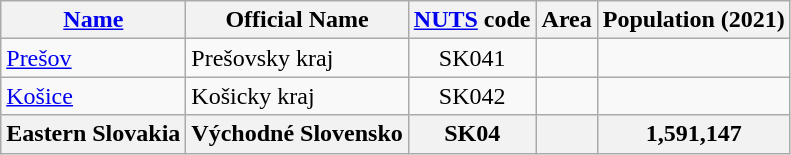<table class="wikitable" style="text-align:center;" style="font-size: 85%">
<tr>
<th><a href='#'>Name</a></th>
<th>Official Name</th>
<th><a href='#'>NUTS</a> code</th>
<th>Area</th>
<th>Population (2021)</th>
</tr>
<tr align="center">
<td align="left"><a href='#'>Prešov</a></td>
<td align="left">Prešovsky kraj</td>
<td>SK041</td>
<td></td>
<td></td>
</tr>
<tr align="center">
<td align="left"><a href='#'>Košice</a></td>
<td align="left">Košicky kraj</td>
<td>SK042</td>
<td></td>
<td></td>
</tr>
<tr>
<th>Eastern Slovakia</th>
<th>Východné Slovensko</th>
<th>SK04</th>
<th></th>
<th>1,591,147</th>
</tr>
</table>
